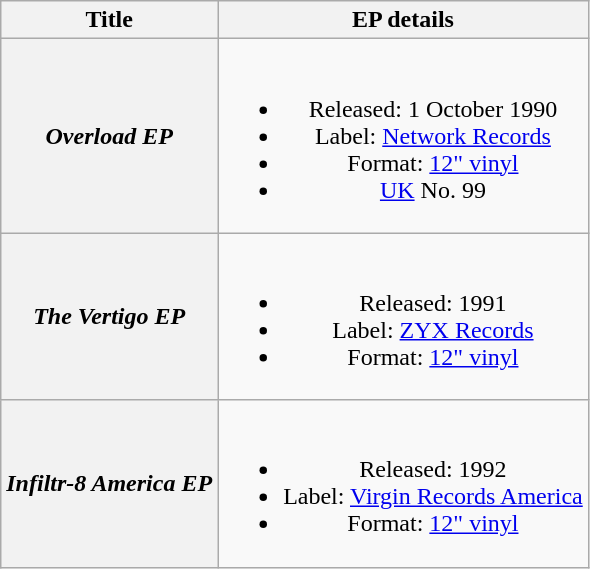<table class="wikitable plainrowheaders" style="text-align:center;">
<tr>
<th scope="col">Title</th>
<th scope="col">EP details</th>
</tr>
<tr>
<th scope="row"><em>Overload EP</em></th>
<td><br><ul><li>Released: 1 October 1990</li><li>Label: <a href='#'>Network Records</a></li><li>Format: <a href='#'>12" vinyl</a></li><li><a href='#'>UK</a> No. 99</li></ul></td>
</tr>
<tr>
<th scope="row"><em>The Vertigo EP</em></th>
<td><br><ul><li>Released: 1991</li><li>Label: <a href='#'>ZYX Records</a></li><li>Format: <a href='#'>12" vinyl</a></li></ul></td>
</tr>
<tr>
<th scope="row"><em>Infiltr-8 America EP</em></th>
<td><br><ul><li>Released: 1992</li><li>Label: <a href='#'>Virgin Records America</a></li><li>Format: <a href='#'>12" vinyl</a></li></ul></td>
</tr>
</table>
